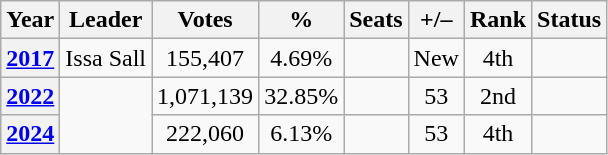<table class="wikitable" style="text-align:center">
<tr>
<th>Year</th>
<th>Leader</th>
<th>Votes</th>
<th>%</th>
<th>Seats</th>
<th>+/–</th>
<th>Rank</th>
<th>Status</th>
</tr>
<tr>
<th><a href='#'>2017</a></th>
<td>Issa Sall</td>
<td>155,407</td>
<td>4.69%</td>
<td></td>
<td>New</td>
<td> 4th</td>
<td></td>
</tr>
<tr>
<th><a href='#'>2022</a></th>
<td rowspan=2></td>
<td>1,071,139</td>
<td>32.85%</td>
<td></td>
<td> 53</td>
<td> 2nd</td>
<td></td>
</tr>
<tr>
<th><a href='#'>2024</a></th>
<td>222,060</td>
<td>6.13%</td>
<td></td>
<td> 53</td>
<td> 4th</td>
<td></td>
</tr>
</table>
